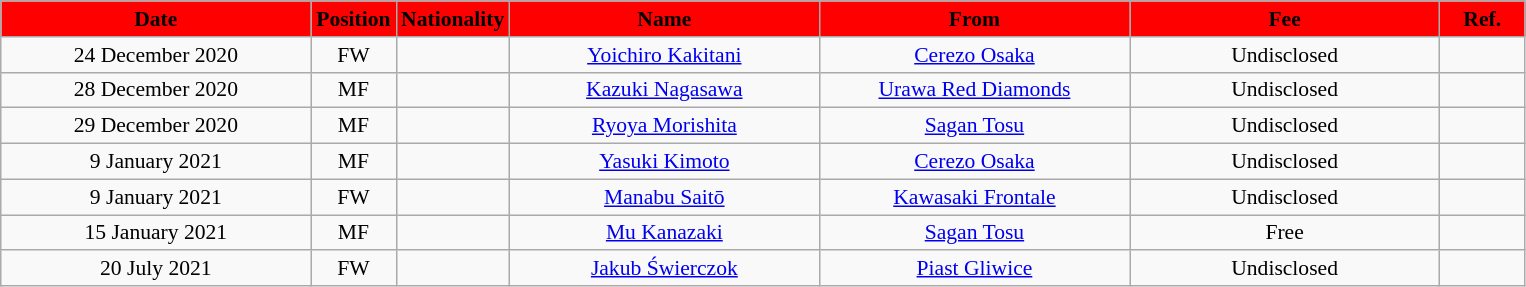<table class="wikitable"  style="text-align:center; font-size:90%; ">
<tr>
<th style="background:#FF0000; color:#000000; width:200px;">Date</th>
<th style="background:#FF0000; color:#000000; width:50px;">Position</th>
<th style="background:#FF0000; color:#000000; width:50px;">Nationality</th>
<th style="background:#FF0000; color:#000000; width:200px;">Name</th>
<th style="background:#FF0000; color:#000000; width:200px;">From</th>
<th style="background:#FF0000; color:#000000; width:200px;">Fee</th>
<th style="background:#FF0000; color:#000000; width:50px;">Ref.</th>
</tr>
<tr>
<td>24 December 2020</td>
<td>FW</td>
<td></td>
<td><a href='#'>Yoichiro Kakitani</a></td>
<td><a href='#'>Cerezo Osaka</a></td>
<td>Undisclosed</td>
<td></td>
</tr>
<tr>
<td>28 December 2020</td>
<td>MF</td>
<td></td>
<td><a href='#'>Kazuki Nagasawa</a></td>
<td><a href='#'>Urawa Red Diamonds</a></td>
<td>Undisclosed</td>
<td></td>
</tr>
<tr>
<td>29 December 2020</td>
<td>MF</td>
<td></td>
<td><a href='#'>Ryoya Morishita</a></td>
<td><a href='#'>Sagan Tosu</a></td>
<td>Undisclosed</td>
<td></td>
</tr>
<tr>
<td>9 January 2021</td>
<td>MF</td>
<td></td>
<td><a href='#'>Yasuki Kimoto</a></td>
<td><a href='#'>Cerezo Osaka</a></td>
<td>Undisclosed</td>
<td></td>
</tr>
<tr>
<td>9 January 2021</td>
<td>FW</td>
<td></td>
<td><a href='#'>Manabu Saitō</a></td>
<td><a href='#'>Kawasaki Frontale</a></td>
<td>Undisclosed</td>
<td></td>
</tr>
<tr>
<td>15 January 2021</td>
<td>MF</td>
<td></td>
<td><a href='#'>Mu Kanazaki</a></td>
<td><a href='#'>Sagan Tosu</a></td>
<td>Free</td>
<td></td>
</tr>
<tr>
<td>20 July 2021</td>
<td>FW</td>
<td></td>
<td><a href='#'>Jakub Świerczok</a></td>
<td><a href='#'>Piast Gliwice</a></td>
<td>Undisclosed</td>
<td></td>
</tr>
</table>
